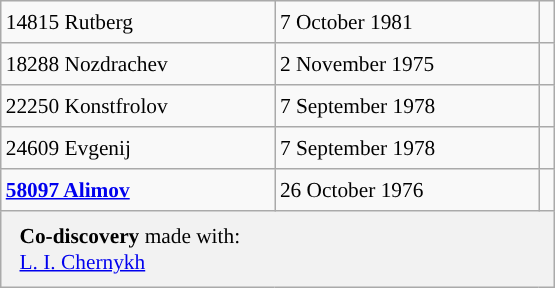<table class="wikitable" style="font-size: 89%; float: left; width: 26em; margin-right: 1em;  height: 192px;">
<tr>
<td>14815 Rutberg</td>
<td>7 October 1981</td>
<td></td>
</tr>
<tr>
<td>18288 Nozdrachev</td>
<td>2 November 1975</td>
<td></td>
</tr>
<tr>
<td>22250 Konstfrolov</td>
<td>7 September 1978</td>
<td></td>
</tr>
<tr>
<td>24609 Evgenij</td>
<td>7 September 1978</td>
<td></td>
</tr>
<tr>
<td><strong><a href='#'>58097 Alimov</a></strong></td>
<td>26 October 1976</td>
<td></td>
</tr>
<tr>
<th colspan=3 style="font-weight: normal; text-align: left; padding: 4px 12px;"><strong>Co-discovery</strong> made with:<br> <a href='#'>L. I. Chernykh</a></th>
</tr>
</table>
